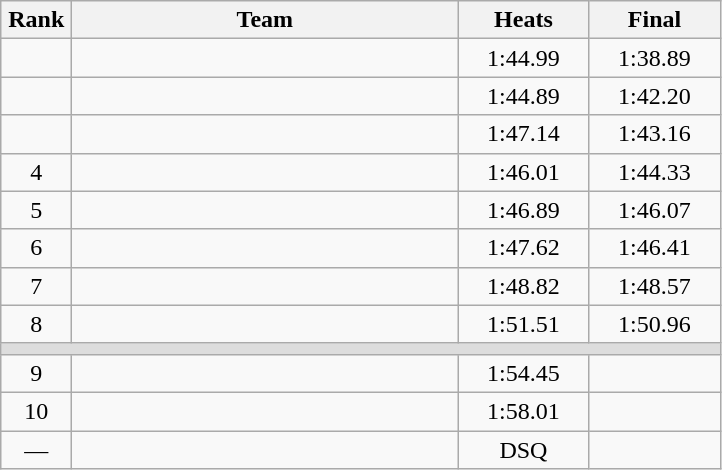<table class=wikitable style="text-align:center">
<tr>
<th width=40>Rank</th>
<th width=250>Team</th>
<th width=80>Heats</th>
<th width=80>Final</th>
</tr>
<tr>
<td></td>
<td align=left></td>
<td>1:44.99</td>
<td>1:38.89</td>
</tr>
<tr>
<td></td>
<td align=left></td>
<td>1:44.89</td>
<td>1:42.20</td>
</tr>
<tr>
<td></td>
<td align=left></td>
<td>1:47.14</td>
<td>1:43.16</td>
</tr>
<tr>
<td>4</td>
<td align=left></td>
<td>1:46.01</td>
<td>1:44.33</td>
</tr>
<tr>
<td>5</td>
<td align=left></td>
<td>1:46.89</td>
<td>1:46.07</td>
</tr>
<tr>
<td>6</td>
<td align=left></td>
<td>1:47.62</td>
<td>1:46.41</td>
</tr>
<tr>
<td>7</td>
<td align=left></td>
<td>1:48.82</td>
<td>1:48.57</td>
</tr>
<tr>
<td>8</td>
<td align=left></td>
<td>1:51.51</td>
<td>1:50.96</td>
</tr>
<tr bgcolor=#DDDDDD>
<td colspan=4></td>
</tr>
<tr>
<td>9</td>
<td align=left></td>
<td>1:54.45</td>
<td></td>
</tr>
<tr>
<td>10</td>
<td align=left></td>
<td>1:58.01</td>
<td></td>
</tr>
<tr>
<td>—</td>
<td align=left></td>
<td>DSQ</td>
<td></td>
</tr>
</table>
